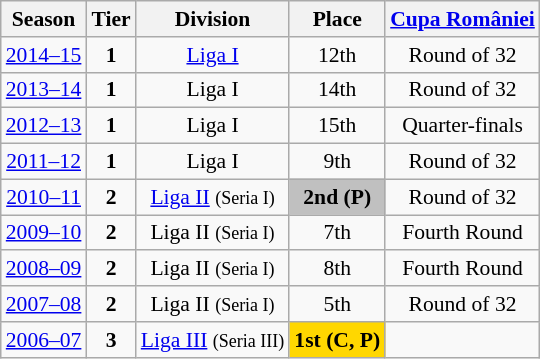<table class="wikitable" style="text-align:center; font-size:90%">
<tr>
<th>Season</th>
<th>Tier</th>
<th>Division</th>
<th>Place</th>
<th><a href='#'>Cupa României</a></th>
</tr>
<tr>
<td><a href='#'>2014–15</a></td>
<td><strong>1</strong></td>
<td><a href='#'>Liga I</a></td>
<td>12th</td>
<td>Round of 32</td>
</tr>
<tr>
<td><a href='#'>2013–14</a></td>
<td><strong>1</strong></td>
<td>Liga I</td>
<td>14th</td>
<td>Round of 32</td>
</tr>
<tr>
<td><a href='#'>2012–13</a></td>
<td><strong>1</strong></td>
<td>Liga I</td>
<td>15th</td>
<td>Quarter-finals</td>
</tr>
<tr>
<td><a href='#'>2011–12</a></td>
<td><strong>1</strong></td>
<td>Liga I</td>
<td>9th</td>
<td>Round of 32</td>
</tr>
<tr>
<td><a href='#'>2010–11</a></td>
<td><strong>2</strong></td>
<td><a href='#'>Liga II</a> <small>(Seria I)</small></td>
<td align=center bgcolor=silver><strong>2nd</strong> <strong>(P)</strong></td>
<td>Round of 32</td>
</tr>
<tr>
<td><a href='#'>2009–10</a></td>
<td><strong>2</strong></td>
<td>Liga II <small>(Seria I)</small></td>
<td>7th</td>
<td>Fourth Round</td>
</tr>
<tr>
<td><a href='#'>2008–09</a></td>
<td><strong>2</strong></td>
<td>Liga II <small>(Seria I)</small></td>
<td>8th</td>
<td>Fourth Round</td>
</tr>
<tr>
<td><a href='#'>2007–08</a></td>
<td><strong>2</strong></td>
<td>Liga II <small>(Seria I)</small></td>
<td>5th</td>
<td>Round of 32</td>
</tr>
<tr>
<td><a href='#'>2006–07</a></td>
<td><strong>3</strong></td>
<td><a href='#'>Liga III</a> <small>(Seria III)</small></td>
<td align=center bgcolor=gold><strong>1st</strong> <strong>(C, P)</strong></td>
<td></td>
</tr>
</table>
